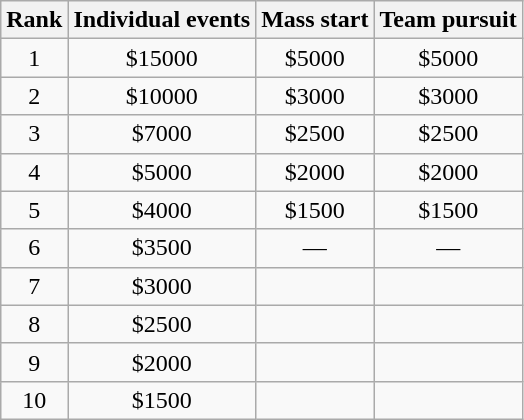<table class="wikitable" border="1" style="text-align:center">
<tr>
<th>Rank</th>
<th>Individual events</th>
<th>Mass start</th>
<th>Team pursuit</th>
</tr>
<tr>
<td>1</td>
<td>$15000</td>
<td>$5000</td>
<td>$5000</td>
</tr>
<tr>
<td>2</td>
<td>$10000</td>
<td>$3000</td>
<td>$3000</td>
</tr>
<tr>
<td>3</td>
<td>$7000</td>
<td>$2500</td>
<td>$2500</td>
</tr>
<tr>
<td>4</td>
<td>$5000</td>
<td>$2000</td>
<td>$2000</td>
</tr>
<tr>
<td>5</td>
<td>$4000</td>
<td>$1500</td>
<td>$1500</td>
</tr>
<tr>
<td>6</td>
<td>$3500</td>
<td>—</td>
<td>—</td>
</tr>
<tr>
<td>7</td>
<td>$3000</td>
<td></td>
<td></td>
</tr>
<tr>
<td>8</td>
<td>$2500</td>
<td></td>
<td></td>
</tr>
<tr>
<td>9</td>
<td>$2000</td>
<td></td>
<td></td>
</tr>
<tr>
<td>10</td>
<td>$1500</td>
<td></td>
<td></td>
</tr>
</table>
